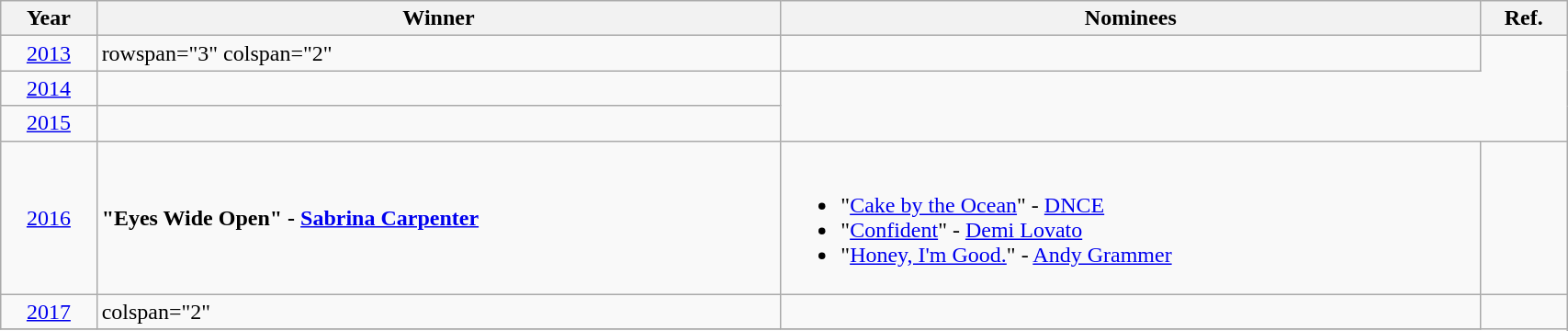<table class="wikitable" width=90%>
<tr>
<th>Year</th>
<th>Winner</th>
<th>Nominees</th>
<th>Ref.</th>
</tr>
<tr>
<td align="center"><a href='#'>2013</a></td>
<td>rowspan="3" colspan="2" </td>
<td align="center"></td>
</tr>
<tr>
<td align="center"><a href='#'>2014</a></td>
<td align="center"></td>
</tr>
<tr>
<td align="center"><a href='#'>2015</a></td>
<td align="center"></td>
</tr>
<tr>
<td align="center"><a href='#'>2016</a></td>
<td><strong>"Eyes Wide Open" - <a href='#'>Sabrina Carpenter</a></strong></td>
<td><br><ul><li>"<a href='#'>Cake by the Ocean</a>" - <a href='#'>DNCE</a></li><li>"<a href='#'>Confident</a>" - <a href='#'>Demi Lovato</a></li><li>"<a href='#'>Honey, I'm Good.</a>" - <a href='#'>Andy Grammer</a></li></ul></td>
<td align="center"></td>
</tr>
<tr>
<td align="center"><a href='#'>2017</a></td>
<td>colspan="2" </td>
<td></td>
</tr>
<tr>
</tr>
</table>
